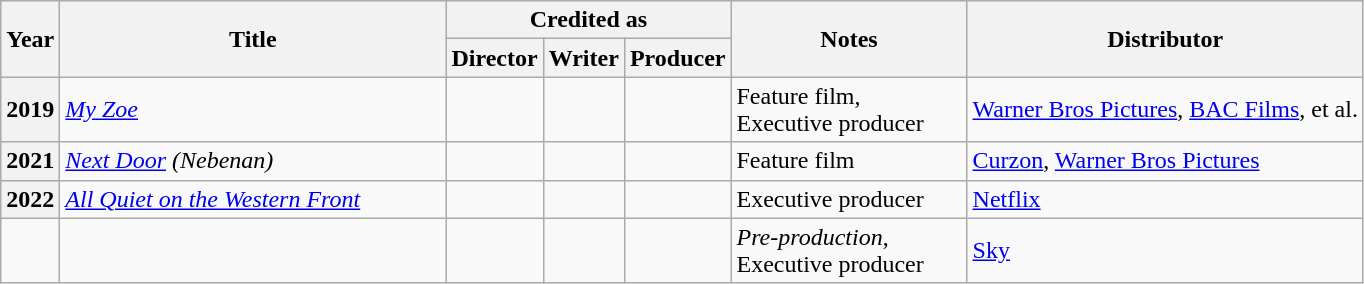<table class="wikitable sortable plainrowheaders">
<tr>
<th scope="col" rowspan="2">Year</th>
<th rowspan="2" scope="col" width=250>Title</th>
<th colspan="3" scope="col">Credited as</th>
<th rowspan="2" scope="col" class="unsortable" width=150>Notes</th>
<th rowspan="2" scope="col" class="unsortable">Distributor</th>
</tr>
<tr>
<th>Director</th>
<th>Writer</th>
<th>Producer</th>
</tr>
<tr>
<th scope="row">2019</th>
<td><em><a href='#'>My Zoe</a></em></td>
<td></td>
<td></td>
<td></td>
<td>Feature film, Executive producer</td>
<td><a href='#'>Warner Bros Pictures</a>, <a href='#'>BAC Films</a>, et al.</td>
</tr>
<tr>
<th scope="row">2021</th>
<td><em><a href='#'>Next Door</a> (Nebenan)</em></td>
<td></td>
<td></td>
<td></td>
<td>Feature film</td>
<td><a href='#'>Curzon</a>, <a href='#'>Warner Bros Pictures</a></td>
</tr>
<tr>
<th scope="row">2022</th>
<td><em><a href='#'>All Quiet on the Western Front</a></em></td>
<td></td>
<td></td>
<td></td>
<td>Executive producer</td>
<td><a href='#'>Netflix</a></td>
</tr>
<tr>
<td></td>
<td></td>
<td></td>
<td></td>
<td></td>
<td><em>Pre-production</em>, Executive producer</td>
<td><a href='#'>Sky</a></td>
</tr>
</table>
